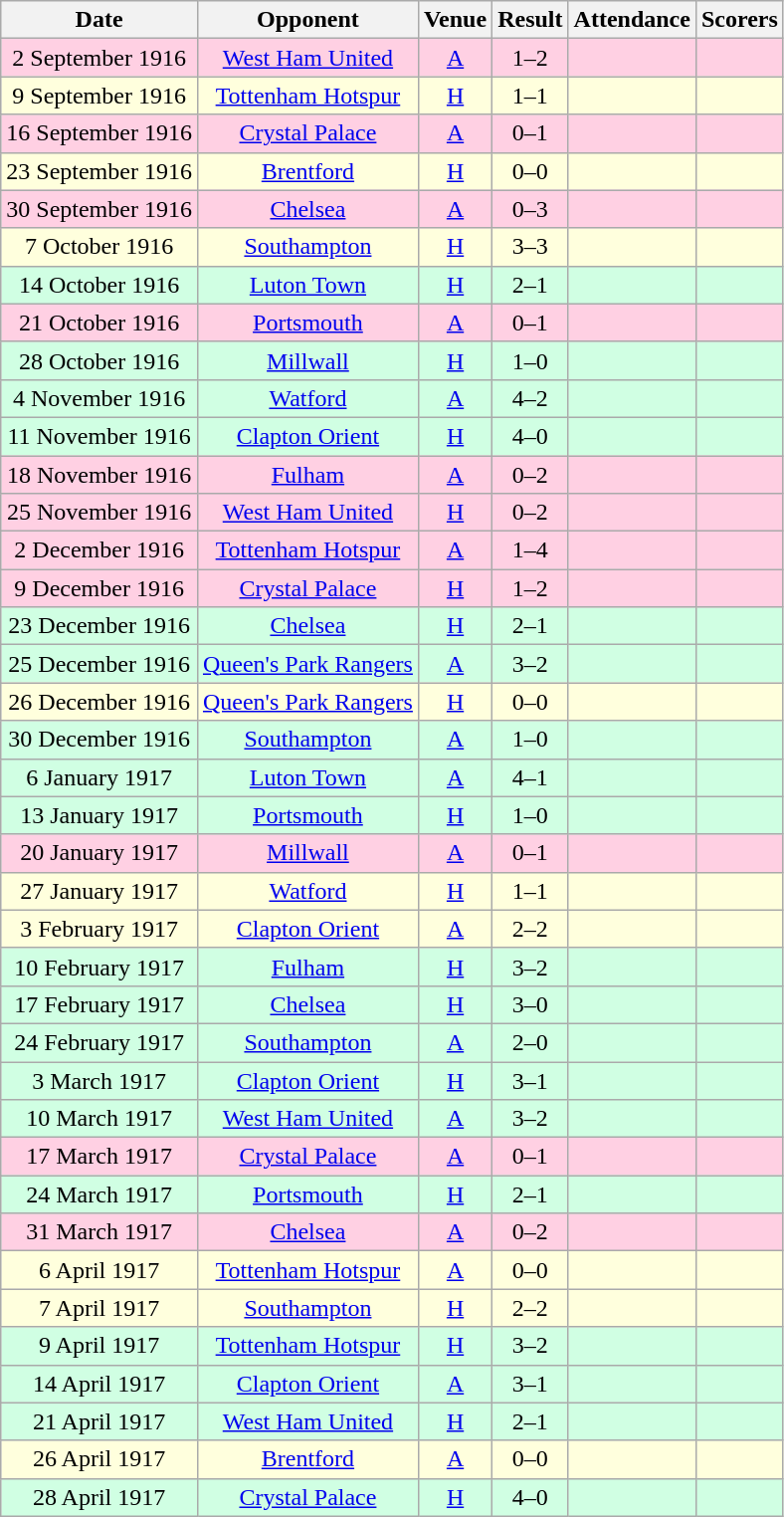<table class="wikitable sortable" style="text-align:center;">
<tr>
<th>Date</th>
<th>Opponent</th>
<th>Venue</th>
<th>Result</th>
<th>Attendance</th>
<th>Scorers</th>
</tr>
<tr style="background:#ffd0e3;">
<td>2 September 1916</td>
<td><a href='#'>West Ham United</a></td>
<td><a href='#'>A</a></td>
<td>1–2</td>
<td></td>
<td></td>
</tr>
<tr style="background:#ffffdd;">
<td>9 September 1916</td>
<td><a href='#'>Tottenham Hotspur</a></td>
<td><a href='#'>H</a></td>
<td>1–1</td>
<td></td>
<td></td>
</tr>
<tr style="background:#ffd0e3;">
<td>16 September 1916</td>
<td><a href='#'>Crystal Palace</a></td>
<td><a href='#'>A</a></td>
<td>0–1</td>
<td></td>
<td></td>
</tr>
<tr style="background:#ffffdd;">
<td>23 September 1916</td>
<td><a href='#'>Brentford</a></td>
<td><a href='#'>H</a></td>
<td>0–0</td>
<td></td>
<td></td>
</tr>
<tr style="background:#ffd0e3;">
<td>30 September 1916</td>
<td><a href='#'>Chelsea</a></td>
<td><a href='#'>A</a></td>
<td>0–3</td>
<td></td>
<td></td>
</tr>
<tr style="background:#ffffdd;">
<td>7 October 1916</td>
<td><a href='#'>Southampton</a></td>
<td><a href='#'>H</a></td>
<td>3–3</td>
<td></td>
<td></td>
</tr>
<tr style="background:#d0ffe3;">
<td>14 October 1916</td>
<td><a href='#'>Luton Town</a></td>
<td><a href='#'>H</a></td>
<td>2–1</td>
<td></td>
<td></td>
</tr>
<tr style="background:#ffd0e3;">
<td>21 October 1916</td>
<td><a href='#'>Portsmouth</a></td>
<td><a href='#'>A</a></td>
<td>0–1</td>
<td></td>
<td></td>
</tr>
<tr style="background:#d0ffe3;">
<td>28 October 1916</td>
<td><a href='#'>Millwall</a></td>
<td><a href='#'>H</a></td>
<td>1–0</td>
<td></td>
<td></td>
</tr>
<tr style="background:#d0ffe3;">
<td>4 November 1916</td>
<td><a href='#'>Watford</a></td>
<td><a href='#'>A</a></td>
<td>4–2</td>
<td></td>
<td></td>
</tr>
<tr style="background:#d0ffe3;">
<td>11 November 1916</td>
<td><a href='#'>Clapton Orient</a></td>
<td><a href='#'>H</a></td>
<td>4–0</td>
<td></td>
<td></td>
</tr>
<tr style="background:#ffd0e3;">
<td>18 November 1916</td>
<td><a href='#'>Fulham</a></td>
<td><a href='#'>A</a></td>
<td>0–2</td>
<td></td>
<td></td>
</tr>
<tr style="background:#ffd0e3;">
<td>25 November 1916</td>
<td><a href='#'>West Ham United</a></td>
<td><a href='#'>H</a></td>
<td>0–2</td>
<td></td>
<td></td>
</tr>
<tr style="background:#ffd0e3;">
<td>2 December 1916</td>
<td><a href='#'>Tottenham Hotspur</a></td>
<td><a href='#'>A</a></td>
<td>1–4</td>
<td></td>
<td></td>
</tr>
<tr style="background:#ffd0e3;">
<td>9 December 1916</td>
<td><a href='#'>Crystal Palace</a></td>
<td><a href='#'>H</a></td>
<td>1–2</td>
<td></td>
<td></td>
</tr>
<tr style="background:#d0ffe3;">
<td>23 December 1916</td>
<td><a href='#'>Chelsea</a></td>
<td><a href='#'>H</a></td>
<td>2–1</td>
<td></td>
<td></td>
</tr>
<tr style="background:#d0ffe3;">
<td>25 December 1916</td>
<td><a href='#'>Queen's Park Rangers</a></td>
<td><a href='#'>A</a></td>
<td>3–2</td>
<td></td>
<td></td>
</tr>
<tr style="background:#ffffdd;">
<td>26 December 1916</td>
<td><a href='#'>Queen's Park Rangers</a></td>
<td><a href='#'>H</a></td>
<td>0–0</td>
<td></td>
<td></td>
</tr>
<tr style="background:#d0ffe3;">
<td>30 December 1916</td>
<td><a href='#'>Southampton</a></td>
<td><a href='#'>A</a></td>
<td>1–0</td>
<td></td>
<td></td>
</tr>
<tr style="background:#d0ffe3;">
<td>6 January 1917</td>
<td><a href='#'>Luton Town</a></td>
<td><a href='#'>A</a></td>
<td>4–1</td>
<td></td>
<td></td>
</tr>
<tr style="background:#d0ffe3;">
<td>13 January 1917</td>
<td><a href='#'>Portsmouth</a></td>
<td><a href='#'>H</a></td>
<td>1–0</td>
<td></td>
<td></td>
</tr>
<tr style="background:#ffd0e3;">
<td>20 January 1917</td>
<td><a href='#'>Millwall</a></td>
<td><a href='#'>A</a></td>
<td>0–1</td>
<td></td>
<td></td>
</tr>
<tr style="background:#ffffdd;">
<td>27 January 1917</td>
<td><a href='#'>Watford</a></td>
<td><a href='#'>H</a></td>
<td>1–1</td>
<td></td>
<td></td>
</tr>
<tr style="background:#ffffdd;">
<td>3 February 1917</td>
<td><a href='#'>Clapton Orient</a></td>
<td><a href='#'>A</a></td>
<td>2–2</td>
<td></td>
<td></td>
</tr>
<tr style="background:#d0ffe3;">
<td>10 February 1917</td>
<td><a href='#'>Fulham</a></td>
<td><a href='#'>H</a></td>
<td>3–2</td>
<td></td>
<td></td>
</tr>
<tr style="background:#d0ffe3;">
<td>17 February 1917</td>
<td><a href='#'>Chelsea</a></td>
<td><a href='#'>H</a></td>
<td>3–0</td>
<td></td>
<td></td>
</tr>
<tr style="background:#d0ffe3;">
<td>24 February 1917</td>
<td><a href='#'>Southampton</a></td>
<td><a href='#'>A</a></td>
<td>2–0</td>
<td></td>
<td></td>
</tr>
<tr style="background:#d0ffe3;">
<td>3 March 1917</td>
<td><a href='#'>Clapton Orient</a></td>
<td><a href='#'>H</a></td>
<td>3–1</td>
<td></td>
<td></td>
</tr>
<tr style="background:#d0ffe3;">
<td>10 March 1917</td>
<td><a href='#'>West Ham United</a></td>
<td><a href='#'>A</a></td>
<td>3–2</td>
<td></td>
<td></td>
</tr>
<tr style="background:#ffd0e3;">
<td>17 March 1917</td>
<td><a href='#'>Crystal Palace</a></td>
<td><a href='#'>A</a></td>
<td>0–1</td>
<td></td>
<td></td>
</tr>
<tr style="background:#d0ffe3;">
<td>24 March 1917</td>
<td><a href='#'>Portsmouth</a></td>
<td><a href='#'>H</a></td>
<td>2–1</td>
<td></td>
<td></td>
</tr>
<tr style="background:#ffd0e3;">
<td>31 March 1917</td>
<td><a href='#'>Chelsea</a></td>
<td><a href='#'>A</a></td>
<td>0–2</td>
<td></td>
<td></td>
</tr>
<tr style="background:#ffffdd;">
<td>6 April 1917</td>
<td><a href='#'>Tottenham Hotspur</a></td>
<td><a href='#'>A</a></td>
<td>0–0</td>
<td></td>
<td></td>
</tr>
<tr style="background:#ffffdd;">
<td>7 April 1917</td>
<td><a href='#'>Southampton</a></td>
<td><a href='#'>H</a></td>
<td>2–2</td>
<td></td>
<td></td>
</tr>
<tr style="background:#d0ffe3;">
<td>9 April 1917</td>
<td><a href='#'>Tottenham Hotspur</a></td>
<td><a href='#'>H</a></td>
<td>3–2</td>
<td></td>
<td></td>
</tr>
<tr style="background:#d0ffe3;">
<td>14 April 1917</td>
<td><a href='#'>Clapton Orient</a></td>
<td><a href='#'>A</a></td>
<td>3–1</td>
<td></td>
<td></td>
</tr>
<tr style="background:#d0ffe3;">
<td>21 April 1917</td>
<td><a href='#'>West Ham United</a></td>
<td><a href='#'>H</a></td>
<td>2–1</td>
<td></td>
<td></td>
</tr>
<tr style="background:#ffffdd;">
<td>26 April 1917</td>
<td><a href='#'>Brentford</a></td>
<td><a href='#'>A</a></td>
<td>0–0</td>
<td></td>
<td></td>
</tr>
<tr style="background:#d0ffe3;">
<td>28 April 1917</td>
<td><a href='#'>Crystal Palace</a></td>
<td><a href='#'>H</a></td>
<td>4–0</td>
<td></td>
<td></td>
</tr>
</table>
